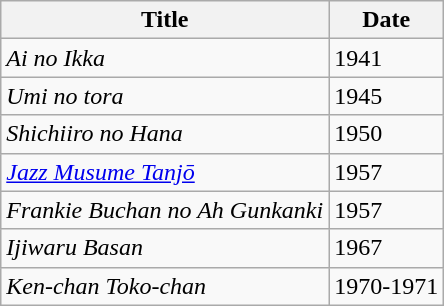<table class="wikitable sortable">
<tr>
<th>Title</th>
<th>Date</th>
</tr>
<tr>
<td><em>Ai no Ikka</em></td>
<td>1941</td>
</tr>
<tr>
<td><em>Umi no tora</em></td>
<td>1945</td>
</tr>
<tr>
<td><em>Shichiiro no Hana</em></td>
<td>1950</td>
</tr>
<tr>
<td><em><a href='#'>Jazz Musume Tanjō</a></em></td>
<td>1957</td>
</tr>
<tr>
<td><em>Frankie Buchan no Ah Gunkanki</em></td>
<td>1957</td>
</tr>
<tr>
<td><em>Ijiwaru Basan</em></td>
<td>1967</td>
</tr>
<tr>
<td><em>Ken-chan Toko-chan</em></td>
<td>1970-1971</td>
</tr>
</table>
